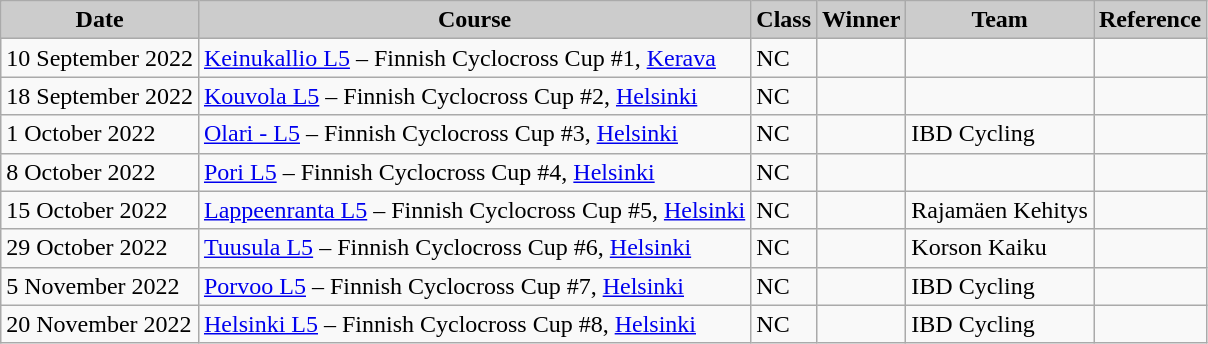<table class="wikitable sortable alternance ">
<tr>
<th scope="col" style="background-color:#CCCCCC;">Date</th>
<th scope="col" style="background-color:#CCCCCC;">Course</th>
<th scope="col" style="background-color:#CCCCCC;">Class</th>
<th scope="col" style="background-color:#CCCCCC;">Winner</th>
<th scope="col" style="background-color:#CCCCCC;">Team</th>
<th scope="col" style="background-color:#CCCCCC;">Reference</th>
</tr>
<tr>
<td>10 September 2022</td>
<td> <a href='#'>Keinukallio L5</a> – Finnish Cyclocross Cup #1, <a href='#'>Kerava</a></td>
<td>NC</td>
<td></td>
<td></td>
<td></td>
</tr>
<tr>
<td>18 September 2022</td>
<td> <a href='#'>Kouvola L5</a> – Finnish Cyclocross Cup #2, <a href='#'>Helsinki</a></td>
<td>NC</td>
<td></td>
<td></td>
<td></td>
</tr>
<tr>
<td>1 October 2022</td>
<td> <a href='#'>Olari - L5</a> – Finnish Cyclocross Cup #3, <a href='#'>Helsinki</a></td>
<td>NC</td>
<td></td>
<td>IBD Cycling</td>
<td></td>
</tr>
<tr>
<td>8 October 2022</td>
<td> <a href='#'>Pori L5</a> – Finnish Cyclocross Cup #4, <a href='#'>Helsinki</a></td>
<td>NC</td>
<td></td>
<td></td>
<td></td>
</tr>
<tr>
<td>15 October 2022</td>
<td> <a href='#'>Lappeenranta L5</a> – Finnish Cyclocross Cup #5, <a href='#'>Helsinki</a></td>
<td>NC</td>
<td></td>
<td>Rajamäen Kehitys</td>
<td></td>
</tr>
<tr>
<td>29 October 2022</td>
<td> <a href='#'>Tuusula L5</a> – Finnish Cyclocross Cup #6, <a href='#'>Helsinki</a></td>
<td>NC</td>
<td></td>
<td>Korson Kaiku</td>
<td></td>
</tr>
<tr>
<td>5 November 2022</td>
<td> <a href='#'>Porvoo L5</a> – Finnish Cyclocross Cup #7, <a href='#'>Helsinki</a></td>
<td>NC</td>
<td></td>
<td>IBD Cycling</td>
<td></td>
</tr>
<tr>
<td>20 November 2022</td>
<td> <a href='#'>Helsinki L5</a> – Finnish Cyclocross Cup #8, <a href='#'>Helsinki</a></td>
<td>NC</td>
<td></td>
<td>IBD Cycling</td>
<td></td>
</tr>
</table>
